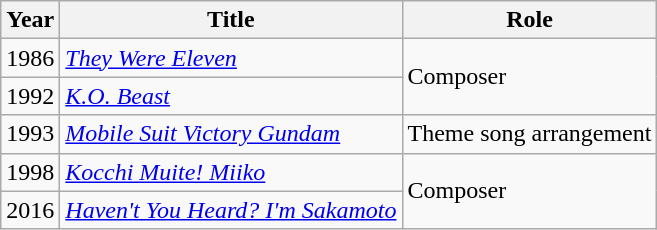<table class="wikitable">
<tr>
<th>Year</th>
<th>Title</th>
<th>Role</th>
</tr>
<tr>
<td>1986</td>
<td><em><a href='#'>They Were Eleven</a></em></td>
<td rowspan="2">Composer</td>
</tr>
<tr>
<td>1992</td>
<td><em><a href='#'>K.O. Beast</a></em></td>
</tr>
<tr>
<td>1993</td>
<td><em><a href='#'>Mobile Suit Victory Gundam</a></em></td>
<td>Theme song arrangement</td>
</tr>
<tr>
<td>1998</td>
<td><em><a href='#'>Kocchi Muite! Miiko</a></em></td>
<td rowspan="2">Composer</td>
</tr>
<tr>
<td>2016</td>
<td><em><a href='#'>Haven't You Heard? I'm Sakamoto</a></em></td>
</tr>
</table>
